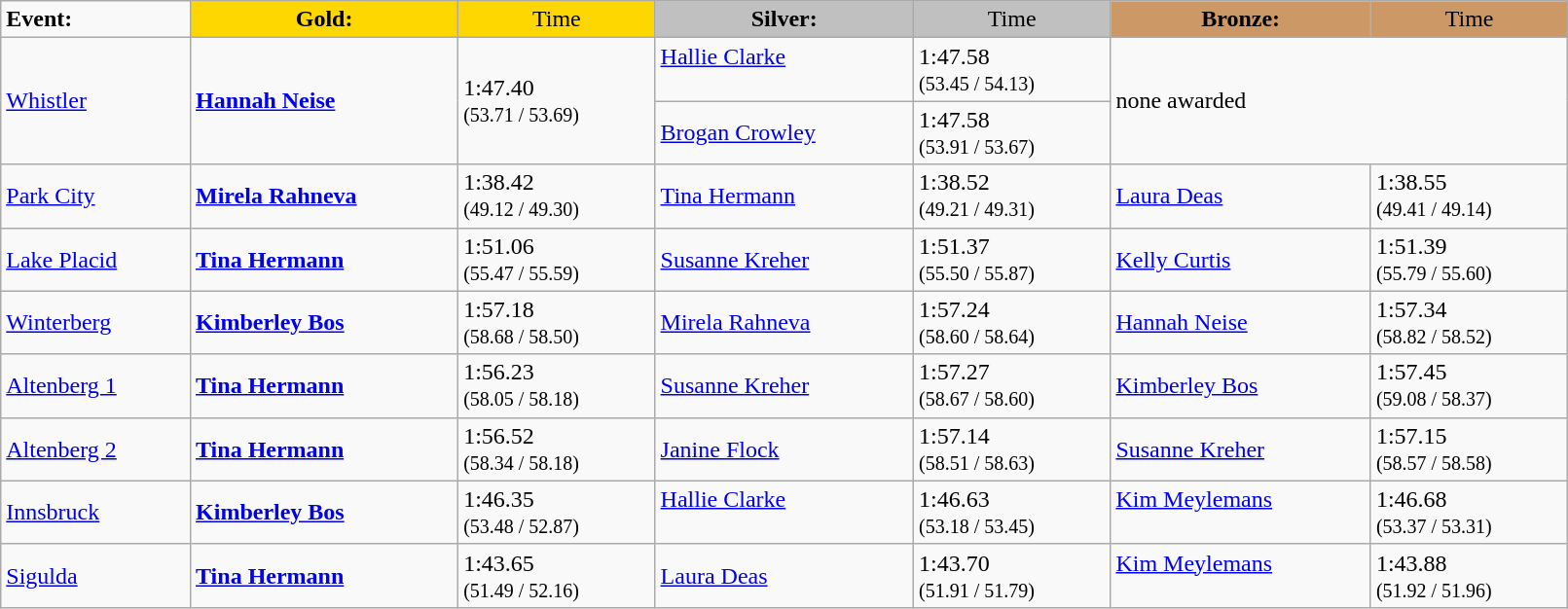<table class="wikitable" style="width:85%;">
<tr>
<td><strong>Event:</strong></td>
<td style="text-align:center; background:gold;"><strong>Gold:</strong></td>
<td style="text-align:center; background:gold;">Time</td>
<td style="text-align:center; background:silver;"><strong>Silver:</strong></td>
<td style="text-align:center; background:silver;">Time</td>
<td style="text-align:center; background:#c96;"><strong>Bronze:</strong></td>
<td style="text-align:center; background:#c96;">Time</td>
</tr>
<tr>
<td rowspan=2> <a href='#'>Whistler</a></td>
<td rowspan=2><strong><a href='#'>Hannah Neise</a><br><small></small></strong></td>
<td rowspan=2>1:47.40<br><small>(53.71 / 53.69)</small></td>
<td><a href='#'>Hallie Clarke</a><br><small><br></small></td>
<td>1:47.58<br><small>(53.45 / 54.13)</small></td>
<td rowspan=2 colspan="2">none awarded</td>
</tr>
<tr>
<td><a href='#'>Brogan Crowley</a><br><small></small></td>
<td>1:47.58<br><small>(53.91 / 53.67)</small></td>
</tr>
<tr>
<td> <a href='#'>Park City</a></td>
<td><strong><a href='#'>Mirela Rahneva</a><br><small></small></strong></td>
<td>1:38.42<br><small>(49.12 / 49.30)</small></td>
<td><a href='#'>Tina Hermann</a><br><small></small></td>
<td>1:38.52<br><small>(49.21 / 49.31)</small></td>
<td><a href='#'>Laura Deas</a><br><small></small></td>
<td>1:38.55<br><small>(49.41 / 49.14)</small></td>
</tr>
<tr>
<td> <a href='#'>Lake Placid</a></td>
<td><strong><a href='#'>Tina Hermann</a><br><small></small></strong></td>
<td>1:51.06<br><small>(55.47 / 55.59)</small></td>
<td><a href='#'>Susanne Kreher</a><br><small></small></td>
<td>1:51.37<br><small>(55.50 / 55.87)</small></td>
<td><a href='#'>Kelly Curtis</a><br><small></small></td>
<td>1:51.39<br><small>(55.79 / 55.60)</small></td>
</tr>
<tr>
<td> <a href='#'>Winterberg</a></td>
<td><strong><a href='#'>Kimberley Bos</a><br><small></small></strong></td>
<td>1:57.18<br><small>(58.68 / 58.50)</small></td>
<td><a href='#'>Mirela Rahneva</a><br><small></small></td>
<td>1:57.24<br><small>(58.60 / 58.64)</small></td>
<td><a href='#'>Hannah Neise</a><br><small></small></td>
<td>1:57.34<br><small>(58.82 / 58.52)</small></td>
</tr>
<tr>
<td> <a href='#'>Altenberg 1</a></td>
<td><strong><a href='#'>Tina Hermann</a><br><small></small></strong></td>
<td>1:56.23<br><small>(58.05 / 58.18)</small></td>
<td><a href='#'>Susanne Kreher</a><br><small></small></td>
<td>1:57.27<br><small>(58.67 / 58.60)</small></td>
<td><a href='#'>Kimberley Bos</a><br><small></small></td>
<td>1:57.45<br><small>(59.08 / 58.37)</small></td>
</tr>
<tr>
<td> <a href='#'>Altenberg 2</a></td>
<td><strong><a href='#'>Tina Hermann</a><br><small></small></strong></td>
<td>1:56.52<br><small>(58.34 / 58.18)</small></td>
<td><a href='#'>Janine Flock</a><br><small></small></td>
<td>1:57.14<br><small>(58.51 / 58.63)</small></td>
<td><a href='#'>Susanne Kreher</a><br><small></small></td>
<td>1:57.15<br><small>(58.57 / 58.58)</small></td>
</tr>
<tr>
<td> <a href='#'>Innsbruck</a></td>
<td><strong><a href='#'>Kimberley Bos</a><br><small></small></strong></td>
<td>1:46.35<br><small>(53.48 / 52.87)</small></td>
<td><a href='#'>Hallie Clarke</a><br><small><br></small></td>
<td>1:46.63<br><small>(53.18 / 53.45)</small></td>
<td><a href='#'>Kim Meylemans</a><br><small><br></small></td>
<td>1:46.68<br><small>(53.37 / 53.31)</small></td>
</tr>
<tr>
<td> <a href='#'>Sigulda</a></td>
<td><strong><a href='#'>Tina Hermann</a><br><small></small></strong></td>
<td>1:43.65<br><small>(51.49 / 52.16)</small></td>
<td><a href='#'>Laura Deas</a><br><small></small></td>
<td>1:43.70<br><small>(51.91 / 51.79)</small></td>
<td><a href='#'>Kim Meylemans</a><br><small><br></small></td>
<td>1:43.88<br><small>(51.92 / 51.96)</small></td>
</tr>
</table>
